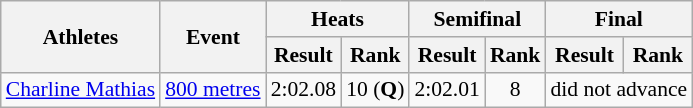<table class="wikitable" border="1" style="font-size:90%">
<tr>
<th rowspan="2">Athletes</th>
<th rowspan="2">Event</th>
<th colspan="2">Heats</th>
<th colspan="2">Semifinal</th>
<th colspan="2">Final</th>
</tr>
<tr>
<th>Result</th>
<th>Rank</th>
<th>Result</th>
<th>Rank</th>
<th>Result</th>
<th>Rank</th>
</tr>
<tr>
<td><a href='#'>Charline Mathias</a></td>
<td><a href='#'>800 metres</a></td>
<td align=center>2:02.08</td>
<td align=center>10 (<strong>Q</strong>)</td>
<td align=center>2:02.01</td>
<td align=center>8</td>
<td align=center colspan=2>did not advance</td>
</tr>
</table>
